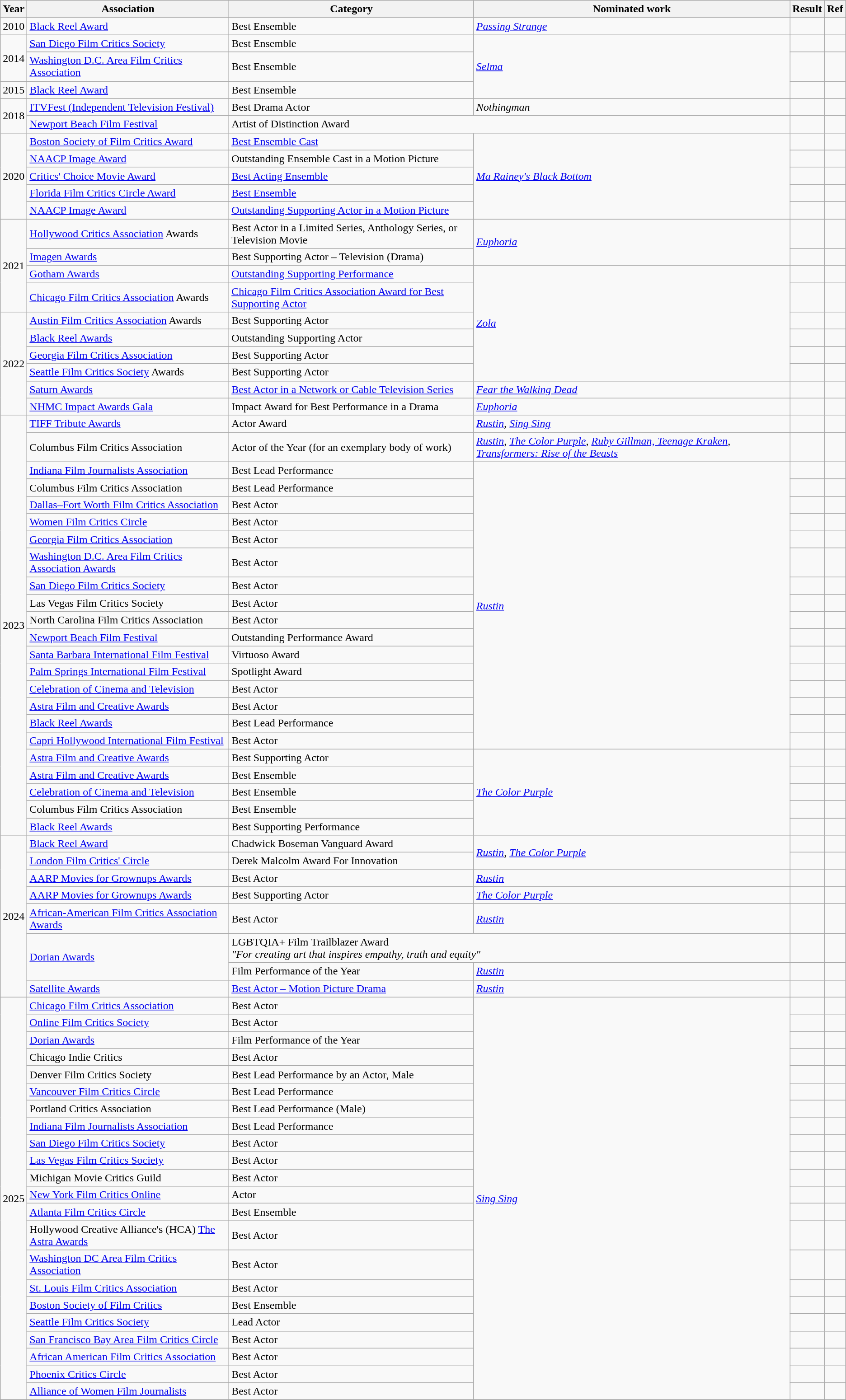<table class="wikitable sortable">
<tr>
<th>Year</th>
<th>Association</th>
<th>Category</th>
<th>Nominated work</th>
<th>Result</th>
<th class="unsortable">Ref</th>
</tr>
<tr>
<td>2010</td>
<td><a href='#'>Black Reel Award</a></td>
<td>Best Ensemble</td>
<td><em><a href='#'>Passing Strange</a></em></td>
<td></td>
<td></td>
</tr>
<tr>
<td rowspan="2">2014</td>
<td><a href='#'>San Diego Film Critics Society</a></td>
<td>Best Ensemble</td>
<td rowspan="3"><em><a href='#'>Selma</a></em></td>
<td></td>
<td></td>
</tr>
<tr>
<td><a href='#'>Washington D.C. Area Film Critics Association</a></td>
<td>Best Ensemble</td>
<td></td>
<td></td>
</tr>
<tr>
<td>2015</td>
<td><a href='#'>Black Reel Award</a></td>
<td>Best Ensemble</td>
<td></td>
<td></td>
</tr>
<tr>
<td rowspan="2">2018</td>
<td><a href='#'>ITVFest (Independent Television Festival)</a></td>
<td>Best Drama Actor</td>
<td><em>Nothingman</em></td>
<td></td>
<td></td>
</tr>
<tr>
<td><a href='#'>Newport Beach Film Festival</a></td>
<td colspan="2">Artist of Distinction Award</td>
<td></td>
<td></td>
</tr>
<tr>
<td rowspan="5">2020</td>
<td><a href='#'>Boston Society of Film Critics Award</a></td>
<td><a href='#'>Best Ensemble Cast</a></td>
<td rowspan="5"><em><a href='#'>Ma Rainey's Black Bottom</a></em></td>
<td></td>
<td></td>
</tr>
<tr>
<td><a href='#'>NAACP Image Award</a></td>
<td>Outstanding Ensemble Cast in a Motion Picture</td>
<td></td>
<td></td>
</tr>
<tr>
<td><a href='#'>Critics' Choice Movie Award</a></td>
<td><a href='#'>Best Acting Ensemble</a></td>
<td></td>
<td></td>
</tr>
<tr>
<td><a href='#'>Florida Film Critics Circle Award</a></td>
<td><a href='#'>Best Ensemble</a></td>
<td></td>
<td></td>
</tr>
<tr>
<td><a href='#'>NAACP Image Award</a></td>
<td><a href='#'>Outstanding Supporting Actor in a Motion Picture</a></td>
<td></td>
<td></td>
</tr>
<tr>
<td rowspan="4">2021</td>
<td><a href='#'>Hollywood Critics Association</a> Awards</td>
<td>Best Actor in a Limited Series, Anthology Series, or Television Movie</td>
<td rowspan="2"><em><a href='#'>Euphoria</a></em></td>
<td></td>
<td></td>
</tr>
<tr>
<td><a href='#'>Imagen Awards</a></td>
<td>Best Supporting Actor – Television (Drama)</td>
<td></td>
<td></td>
</tr>
<tr>
<td><a href='#'>Gotham Awards</a></td>
<td><a href='#'>Outstanding Supporting Performance</a></td>
<td rowspan="6"><em><a href='#'>Zola</a></em></td>
<td></td>
<td></td>
</tr>
<tr>
<td><a href='#'>Chicago Film Critics Association</a> Awards</td>
<td><a href='#'>Chicago Film Critics Association Award for Best Supporting Actor</a></td>
<td></td>
<td></td>
</tr>
<tr>
<td rowspan="6">2022</td>
<td><a href='#'>Austin Film Critics Association</a> Awards</td>
<td>Best Supporting Actor</td>
<td></td>
<td></td>
</tr>
<tr>
<td><a href='#'>Black Reel Awards</a></td>
<td>Outstanding Supporting Actor</td>
<td></td>
<td></td>
</tr>
<tr>
<td><a href='#'>Georgia Film Critics Association</a></td>
<td>Best Supporting Actor</td>
<td></td>
<td></td>
</tr>
<tr>
<td><a href='#'>Seattle Film Critics Society</a> Awards</td>
<td>Best Supporting Actor</td>
<td></td>
<td></td>
</tr>
<tr>
<td><a href='#'>Saturn Awards</a></td>
<td><a href='#'>Best Actor in a Network or Cable Television Series</a></td>
<td><em><a href='#'>Fear the Walking Dead</a></em></td>
<td></td>
<td></td>
</tr>
<tr>
<td><a href='#'>NHMC Impact Awards Gala</a></td>
<td>Impact Award for Best Performance in a Drama</td>
<td><em><a href='#'>Euphoria</a></em></td>
<td></td>
<td></td>
</tr>
<tr>
<td rowspan="23">2023</td>
<td><a href='#'>TIFF Tribute Awards</a></td>
<td>Actor Award</td>
<td><em><a href='#'>Rustin</a></em>, <em><a href='#'>Sing Sing</a></em></td>
<td></td>
<td></td>
</tr>
<tr>
<td>Columbus Film Critics Association</td>
<td>Actor of the Year (for an exemplary body of work)</td>
<td><em><a href='#'>Rustin</a></em>, <em><a href='#'>The Color Purple</a></em>, <em><a href='#'>Ruby Gillman, Teenage Kraken</a></em>, <em><a href='#'>Transformers: Rise of the Beasts</a></em></td>
<td></td>
<td></td>
</tr>
<tr>
<td><a href='#'>Indiana Film Journalists Association</a></td>
<td>Best Lead Performance</td>
<td rowspan="16"><em><a href='#'>Rustin</a></em></td>
<td></td>
<td></td>
</tr>
<tr>
<td>Columbus Film Critics Association</td>
<td>Best Lead Performance</td>
<td></td>
<td></td>
</tr>
<tr>
<td><a href='#'>Dallas–Fort Worth Film Critics Association</a></td>
<td>Best Actor</td>
<td></td>
<td></td>
</tr>
<tr>
<td><a href='#'>Women Film Critics Circle</a></td>
<td>Best Actor</td>
<td></td>
<td></td>
</tr>
<tr>
<td><a href='#'>Georgia Film Critics Association</a></td>
<td>Best Actor</td>
<td></td>
<td></td>
</tr>
<tr>
<td><a href='#'>Washington D.C. Area Film Critics Association Awards</a></td>
<td>Best Actor</td>
<td></td>
<td></td>
</tr>
<tr>
<td><a href='#'>San Diego Film Critics Society</a></td>
<td>Best Actor</td>
<td></td>
<td></td>
</tr>
<tr>
<td>Las Vegas Film Critics Society</td>
<td>Best Actor</td>
<td></td>
<td></td>
</tr>
<tr>
<td>North Carolina Film Critics Association</td>
<td>Best Actor</td>
<td></td>
<td></td>
</tr>
<tr>
<td><a href='#'>Newport Beach Film Festival</a></td>
<td>Outstanding Performance Award</td>
<td></td>
<td></td>
</tr>
<tr>
<td><a href='#'>Santa Barbara International Film Festival</a></td>
<td>Virtuoso Award</td>
<td></td>
<td></td>
</tr>
<tr>
<td><a href='#'>Palm Springs International Film Festival</a></td>
<td>Spotlight Award</td>
<td></td>
<td></td>
</tr>
<tr>
<td><a href='#'>Celebration of Cinema and Television</a></td>
<td>Best Actor</td>
<td></td>
<td></td>
</tr>
<tr>
<td><a href='#'>Astra Film and Creative Awards</a></td>
<td>Best Actor</td>
<td></td>
<td></td>
</tr>
<tr>
<td><a href='#'>Black Reel Awards</a></td>
<td>Best Lead Performance</td>
<td></td>
<td></td>
</tr>
<tr>
<td><a href='#'>Capri Hollywood International Film Festival</a></td>
<td>Best Actor</td>
<td></td>
<td></td>
</tr>
<tr>
<td><a href='#'>Astra Film and Creative Awards</a></td>
<td>Best Supporting Actor</td>
<td rowspan="5"><em><a href='#'>The Color Purple</a></em></td>
<td></td>
<td></td>
</tr>
<tr>
<td><a href='#'>Astra Film and Creative Awards</a></td>
<td>Best Ensemble</td>
<td></td>
<td></td>
</tr>
<tr>
<td><a href='#'>Celebration of Cinema and Television</a></td>
<td>Best Ensemble</td>
<td></td>
<td></td>
</tr>
<tr>
<td>Columbus Film Critics Association</td>
<td>Best Ensemble</td>
<td></td>
<td></td>
</tr>
<tr>
<td><a href='#'>Black Reel Awards</a></td>
<td>Best Supporting Performance</td>
<td></td>
<td></td>
</tr>
<tr>
<td rowspan="8">2024</td>
<td><a href='#'>Black Reel Award</a></td>
<td>Chadwick Boseman Vanguard Award</td>
<td rowspan="2"><em><a href='#'>Rustin</a></em>, <em><a href='#'>The Color Purple</a></em></td>
<td></td>
<td></td>
</tr>
<tr>
<td><a href='#'>London Film Critics' Circle</a></td>
<td>Derek Malcolm Award For Innovation</td>
<td></td>
<td></td>
</tr>
<tr>
<td><a href='#'>AARP Movies for Grownups Awards</a></td>
<td>Best Actor</td>
<td><em><a href='#'>Rustin</a></em></td>
<td></td>
<td></td>
</tr>
<tr>
<td><a href='#'>AARP Movies for Grownups Awards</a></td>
<td>Best Supporting Actor</td>
<td><em><a href='#'>The Color Purple</a></em></td>
<td></td>
<td></td>
</tr>
<tr>
<td><a href='#'>African-American Film Critics Association Awards</a></td>
<td>Best Actor</td>
<td rowspan="1"><em><a href='#'>Rustin</a></em></td>
<td></td>
<td></td>
</tr>
<tr>
<td rowspan="2"><a href='#'>Dorian Awards</a></td>
<td colspan="2">LGBTQIA+ Film Trailblazer Award  <br> <em>"For creating art that inspires empathy, truth and equity" </em></td>
<td></td>
<td rowspan="1" style="text-align:left;"></td>
</tr>
<tr>
<td>Film Performance of the Year</td>
<td rowspan="1"><em><a href='#'>Rustin</a></em></td>
<td></td>
<td style="text-align:left;"></td>
</tr>
<tr>
<td rowspan="1"><a href='#'>Satellite Awards</a></td>
<td><a href='#'>Best Actor – Motion Picture Drama</a></td>
<td rowspan="1"><em><a href='#'>Rustin</a></em></td>
<td></td>
<td style="text-align:left;"></td>
</tr>
<tr>
<td rowspan="22">2025</td>
<td><a href='#'>Chicago Film Critics Association</a></td>
<td>Best Actor</td>
<td rowspan="22"><a href='#'><em>Sing Sing</em></a></td>
<td></td>
<td></td>
</tr>
<tr>
<td><a href='#'>Online Film Critics Society</a></td>
<td>Best Actor</td>
<td></td>
<td></td>
</tr>
<tr>
<td><a href='#'>Dorian Awards</a></td>
<td>Film Performance of the Year</td>
<td></td>
<td></td>
</tr>
<tr>
<td>Chicago Indie Critics</td>
<td>Best Actor</td>
<td></td>
<td></td>
</tr>
<tr>
<td>Denver Film Critics Society</td>
<td>Best Lead Performance by an Actor, Male</td>
<td></td>
<td></td>
</tr>
<tr>
<td><a href='#'>Vancouver Film Critics Circle</a></td>
<td>Best Lead Performance</td>
<td></td>
<td></td>
</tr>
<tr>
<td>Portland Critics Association</td>
<td>Best Lead Performance (Male)</td>
<td></td>
<td></td>
</tr>
<tr>
<td><a href='#'>Indiana Film Journalists Association</a></td>
<td>Best Lead Performance</td>
<td></td>
<td></td>
</tr>
<tr>
<td><a href='#'>San Diego Film Critics Society</a></td>
<td>Best Actor</td>
<td></td>
<td></td>
</tr>
<tr>
<td><a href='#'>Las Vegas Film Critics Society</a></td>
<td>Best Actor</td>
<td></td>
<td></td>
</tr>
<tr>
<td>Michigan Movie Critics Guild</td>
<td>Best Actor</td>
<td></td>
<td></td>
</tr>
<tr>
<td><a href='#'>New York Film Critics Online</a></td>
<td>Actor</td>
<td></td>
<td></td>
</tr>
<tr>
<td><a href='#'>Atlanta Film Critics Circle</a></td>
<td>Best Ensemble</td>
<td></td>
<td></td>
</tr>
<tr>
<td>Hollywood Creative Alliance's (HCA) <a href='#'>The Astra Awards</a></td>
<td>Best Actor</td>
<td></td>
<td></td>
</tr>
<tr>
<td><a href='#'>Washington DC Area Film Critics Association</a></td>
<td>Best Actor</td>
<td></td>
<td></td>
</tr>
<tr>
<td><a href='#'>St. Louis Film Critics Association</a></td>
<td>Best Actor</td>
<td></td>
<td></td>
</tr>
<tr>
<td><a href='#'>Boston Society of Film Critics</a></td>
<td>Best Ensemble</td>
<td></td>
<td></td>
</tr>
<tr>
<td><a href='#'>Seattle Film Critics Society</a></td>
<td>Lead Actor</td>
<td></td>
<td></td>
</tr>
<tr>
<td><a href='#'>San Francisco Bay Area Film Critics Circle</a></td>
<td>Best Actor</td>
<td></td>
<td></td>
</tr>
<tr>
<td><a href='#'>African American Film Critics Association</a></td>
<td>Best Actor</td>
<td></td>
<td></td>
</tr>
<tr>
<td><a href='#'>Phoenix Critics Circle</a></td>
<td>Best Actor</td>
<td></td>
<td></td>
</tr>
<tr>
<td><a href='#'>Alliance of Women Film Journalists</a></td>
<td>Best Actor</td>
<td></td>
<td></td>
</tr>
<tr>
</tr>
</table>
